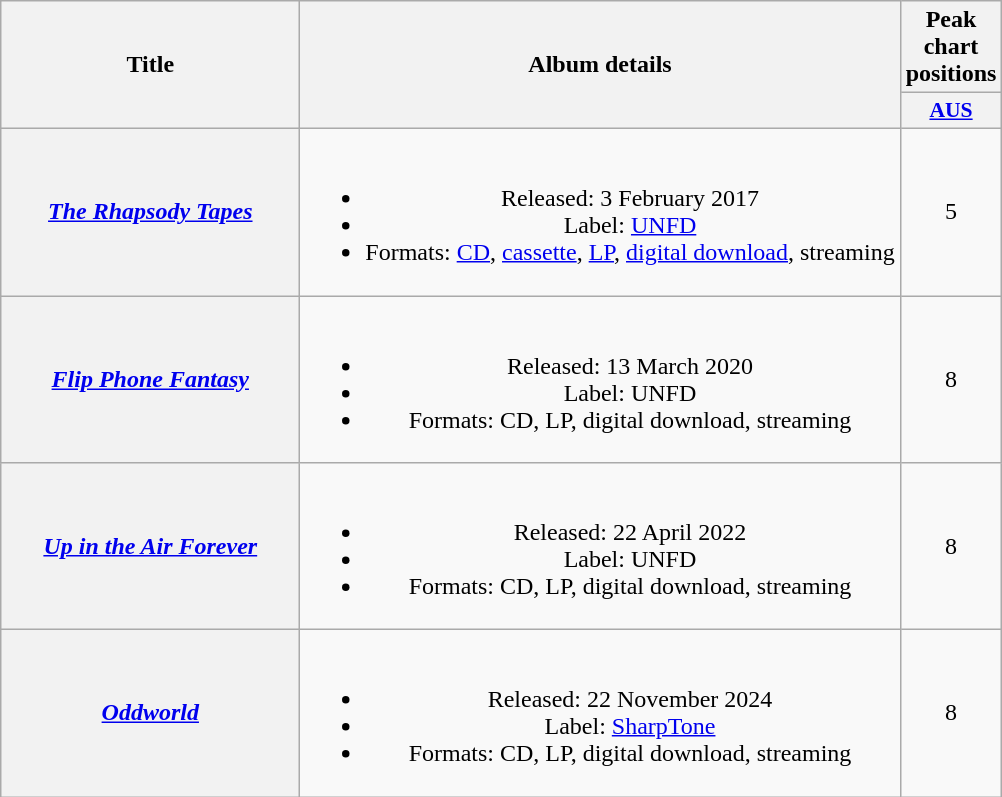<table class="wikitable plainrowheaders" style="text-align:center;" border="1">
<tr>
<th scope="col" rowspan="2" style="width:12em;">Title</th>
<th scope="col" rowspan="2">Album details</th>
<th scope="col" colspan="1">Peak chart positions</th>
</tr>
<tr>
<th scope="col" style="width:3em;font-size:90%;"><a href='#'>AUS</a><br></th>
</tr>
<tr>
<th scope="row"><em><a href='#'>The Rhapsody Tapes</a></em></th>
<td><br><ul><li>Released: 3 February 2017</li><li>Label: <a href='#'>UNFD</a></li><li>Formats: <a href='#'>CD</a>, <a href='#'>cassette</a>, <a href='#'>LP</a>, <a href='#'>digital download</a>, streaming</li></ul></td>
<td>5</td>
</tr>
<tr>
<th scope="row"><em><a href='#'>Flip Phone Fantasy</a></em></th>
<td><br><ul><li>Released: 13 March 2020</li><li>Label: UNFD</li><li>Formats: CD, LP, digital download, streaming</li></ul></td>
<td>8</td>
</tr>
<tr>
<th scope="row"><em><a href='#'>Up in the Air Forever</a></em></th>
<td><br><ul><li>Released: 22 April 2022</li><li>Label: UNFD</li><li>Formats: CD, LP, digital download, streaming</li></ul></td>
<td>8</td>
</tr>
<tr>
<th scope="row"><em><a href='#'>Oddworld</a></em></th>
<td><br><ul><li>Released: 22 November 2024</li><li>Label: <a href='#'>SharpTone</a></li><li>Formats: CD, LP, digital download, streaming</li></ul></td>
<td>8</td>
</tr>
</table>
